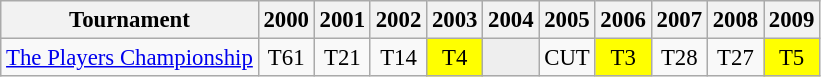<table class="wikitable" style="font-size:95%;text-align:center;">
<tr>
<th>Tournament</th>
<th>2000</th>
<th>2001</th>
<th>2002</th>
<th>2003</th>
<th>2004</th>
<th>2005</th>
<th>2006</th>
<th>2007</th>
<th>2008</th>
<th>2009</th>
</tr>
<tr>
<td align=left><a href='#'>The Players Championship</a></td>
<td>T61</td>
<td>T21</td>
<td>T14</td>
<td style="background:yellow;">T4</td>
<td style="background:#eeeeee;"></td>
<td>CUT</td>
<td style="background:yellow;">T3</td>
<td>T28</td>
<td>T27</td>
<td style="background:yellow;">T5</td>
</tr>
</table>
